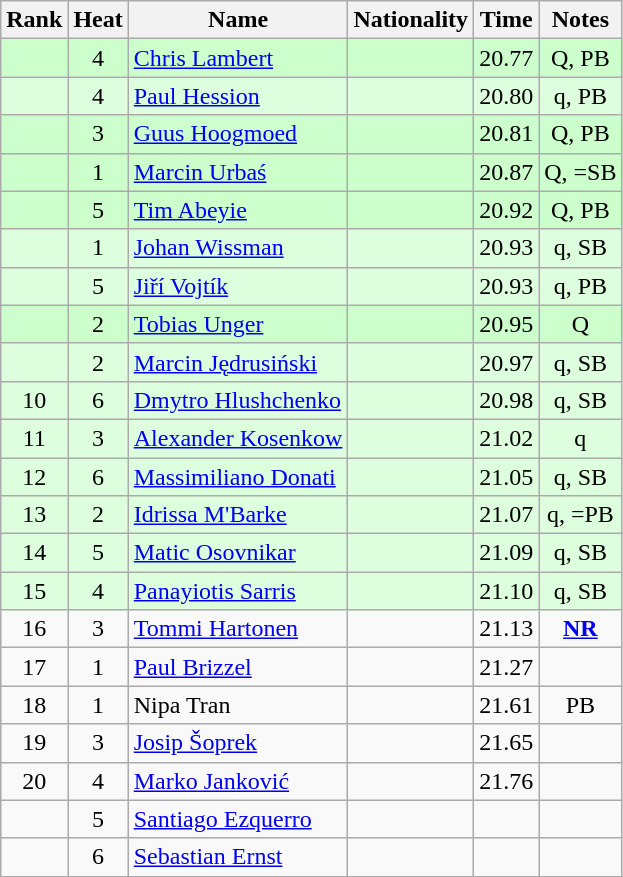<table class="wikitable sortable" style="text-align:center">
<tr>
<th>Rank</th>
<th>Heat</th>
<th>Name</th>
<th>Nationality</th>
<th>Time</th>
<th>Notes</th>
</tr>
<tr bgcolor=ccffcc>
<td></td>
<td>4</td>
<td align="left"><a href='#'>Chris Lambert</a></td>
<td align=left></td>
<td>20.77</td>
<td>Q, PB</td>
</tr>
<tr bgcolor=ddffdd>
<td></td>
<td>4</td>
<td align="left"><a href='#'>Paul Hession</a></td>
<td align=left></td>
<td>20.80</td>
<td>q, PB</td>
</tr>
<tr bgcolor=ccffcc>
<td></td>
<td>3</td>
<td align="left"><a href='#'>Guus Hoogmoed</a></td>
<td align=left></td>
<td>20.81</td>
<td>Q, PB</td>
</tr>
<tr bgcolor=ccffcc>
<td></td>
<td>1</td>
<td align="left"><a href='#'>Marcin Urbaś</a></td>
<td align=left></td>
<td>20.87</td>
<td>Q, =SB</td>
</tr>
<tr bgcolor=ccffcc>
<td></td>
<td>5</td>
<td align="left"><a href='#'>Tim Abeyie</a></td>
<td align=left></td>
<td>20.92</td>
<td>Q, PB</td>
</tr>
<tr bgcolor=ddffdd>
<td></td>
<td>1</td>
<td align="left"><a href='#'>Johan Wissman</a></td>
<td align=left></td>
<td>20.93</td>
<td>q, SB</td>
</tr>
<tr bgcolor=ddffdd>
<td></td>
<td>5</td>
<td align="left"><a href='#'>Jiří Vojtík</a></td>
<td align=left></td>
<td>20.93</td>
<td>q, PB</td>
</tr>
<tr bgcolor=ccffcc>
<td></td>
<td>2</td>
<td align="left"><a href='#'>Tobias Unger</a></td>
<td align=left></td>
<td>20.95</td>
<td>Q</td>
</tr>
<tr bgcolor=ddffdd>
<td></td>
<td>2</td>
<td align="left"><a href='#'>Marcin Jędrusiński</a></td>
<td align=left></td>
<td>20.97</td>
<td>q, SB</td>
</tr>
<tr bgcolor=ddffdd>
<td>10</td>
<td>6</td>
<td align="left"><a href='#'>Dmytro Hlushchenko</a></td>
<td align=left></td>
<td>20.98</td>
<td>q, SB</td>
</tr>
<tr bgcolor=ddffdd>
<td>11</td>
<td>3</td>
<td align="left"><a href='#'>Alexander Kosenkow</a></td>
<td align=left></td>
<td>21.02</td>
<td>q</td>
</tr>
<tr bgcolor=ddffdd>
<td>12</td>
<td>6</td>
<td align="left"><a href='#'>Massimiliano Donati</a></td>
<td align=left></td>
<td>21.05</td>
<td>q, SB</td>
</tr>
<tr bgcolor=ddffdd>
<td>13</td>
<td>2</td>
<td align="left"><a href='#'>Idrissa M'Barke</a></td>
<td align=left></td>
<td>21.07</td>
<td>q, =PB</td>
</tr>
<tr bgcolor=ddffdd>
<td>14</td>
<td>5</td>
<td align="left"><a href='#'>Matic Osovnikar</a></td>
<td align=left></td>
<td>21.09</td>
<td>q, SB</td>
</tr>
<tr bgcolor=ddffdd>
<td>15</td>
<td>4</td>
<td align="left"><a href='#'>Panayiotis Sarris</a></td>
<td align=left></td>
<td>21.10</td>
<td>q, SB</td>
</tr>
<tr>
<td>16</td>
<td>3</td>
<td align="left"><a href='#'>Tommi Hartonen</a></td>
<td align=left></td>
<td>21.13</td>
<td><strong><a href='#'>NR</a></strong></td>
</tr>
<tr>
<td>17</td>
<td>1</td>
<td align="left"><a href='#'>Paul Brizzel</a></td>
<td align=left></td>
<td>21.27</td>
<td></td>
</tr>
<tr>
<td>18</td>
<td>1</td>
<td align="left">Nipa Tran</td>
<td align=left></td>
<td>21.61</td>
<td>PB</td>
</tr>
<tr>
<td>19</td>
<td>3</td>
<td align="left"><a href='#'>Josip Šoprek</a></td>
<td align=left></td>
<td>21.65</td>
<td></td>
</tr>
<tr>
<td>20</td>
<td>4</td>
<td align="left"><a href='#'>Marko Janković</a></td>
<td align=left></td>
<td>21.76</td>
<td></td>
</tr>
<tr>
<td></td>
<td>5</td>
<td align="left"><a href='#'>Santiago Ezquerro</a></td>
<td align=left></td>
<td></td>
<td></td>
</tr>
<tr>
<td></td>
<td>6</td>
<td align="left"><a href='#'>Sebastian Ernst</a></td>
<td align=left></td>
<td></td>
<td></td>
</tr>
</table>
